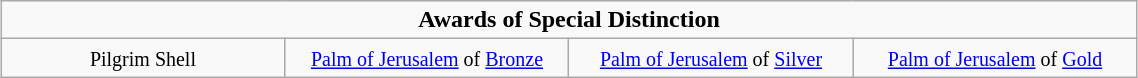<table class="wikitable" style="margin:1em auto; width:60%;">
<tr>
<td colspan="4" style="text-align:center;"><strong>Awards of Special Distinction</strong></td>
</tr>
<tr>
<td style="vertical-align:top; width:20%; text-align:center;"><small>Pilgrim Shell</small></td>
<td style="vertical-align:top; width:20%; text-align:center;"><small><a href='#'>Palm of Jerusalem</a> of <a href='#'>Bronze</a></small></td>
<td style="vertical-align:top; width:20%; text-align:center;"><small><a href='#'>Palm of Jerusalem</a> of <a href='#'>Silver</a></small></td>
<td style="vertical-align:top; width:20%; text-align:center;"><small><a href='#'>Palm of Jerusalem</a> of <a href='#'>Gold</a></small></td>
</tr>
</table>
